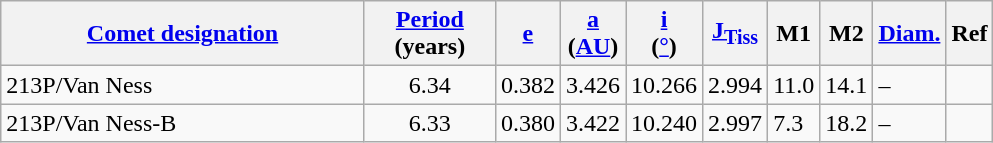<table class="wikitable sortable">
<tr>
<th align="left" width=235 data-sort-type="number"><a href='#'>Comet designation</a></th>
<th width="80"><a href='#'>Period</a><br>(years)</th>
<th><a href='#'>e</a></th>
<th><a href='#'>a</a><br>(<a href='#'>AU</a>)</th>
<th><a href='#'>i</a><br>(<a href='#'>°</a>)</th>
<th><a href='#'>J<sub>Tiss</sub></a></th>
<th>M1</th>
<th>M2</th>
<th><a href='#'>Diam.</a></th>
<th>Ref</th>
</tr>
<tr id="1001663">
<td>213P/Van Ness</td>
<td align="center">6.34</td>
<td>0.382</td>
<td>3.426</td>
<td>10.266</td>
<td>2.994</td>
<td>11.0</td>
<td>14.1</td>
<td>–</td>
<td></td>
</tr>
<tr id="1003151">
<td>213P/Van Ness-B</td>
<td align="center">6.33</td>
<td>0.380</td>
<td>3.422</td>
<td>10.240</td>
<td>2.997</td>
<td>7.3</td>
<td>18.2</td>
<td>–</td>
<td></td>
</tr>
</table>
